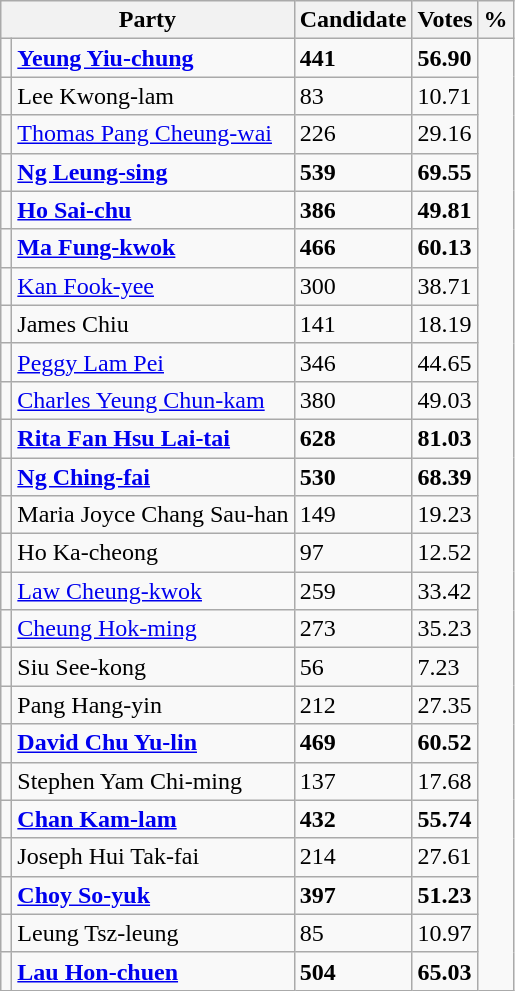<table class="wikitable sortable">
<tr>
<th colspan=2>Party</th>
<th>Candidate</th>
<th>Votes</th>
<th>%</th>
</tr>
<tr>
<td></td>
<td><strong><a href='#'>Yeung Yiu-chung</a></strong></td>
<td><strong>441</strong></td>
<td><strong>56.90</strong></td>
</tr>
<tr>
<td></td>
<td>Lee Kwong-lam</td>
<td>83</td>
<td>10.71</td>
</tr>
<tr>
<td></td>
<td><a href='#'>Thomas Pang Cheung-wai</a></td>
<td>226</td>
<td>29.16</td>
</tr>
<tr>
<td></td>
<td><strong><a href='#'>Ng Leung-sing</a></strong></td>
<td><strong>539</strong></td>
<td><strong>69.55</strong></td>
</tr>
<tr>
<td></td>
<td><strong><a href='#'>Ho Sai-chu</a></strong></td>
<td><strong>386</strong></td>
<td><strong>49.81</strong></td>
</tr>
<tr>
<td></td>
<td><strong><a href='#'>Ma Fung-kwok</a></strong></td>
<td><strong>466</strong></td>
<td><strong>60.13</strong></td>
</tr>
<tr>
<td></td>
<td><a href='#'>Kan Fook-yee</a></td>
<td>300</td>
<td>38.71</td>
</tr>
<tr>
<td></td>
<td>James Chiu</td>
<td>141</td>
<td>18.19</td>
</tr>
<tr>
<td></td>
<td><a href='#'>Peggy Lam Pei</a></td>
<td>346</td>
<td>44.65</td>
</tr>
<tr>
<td></td>
<td><a href='#'>Charles Yeung Chun-kam</a></td>
<td>380</td>
<td>49.03</td>
</tr>
<tr>
<td></td>
<td><strong><a href='#'>Rita Fan Hsu Lai-tai</a></strong></td>
<td><strong>628</strong></td>
<td><strong>81.03</strong></td>
</tr>
<tr>
<td></td>
<td><strong><a href='#'>Ng Ching-fai</a></strong></td>
<td><strong>530</strong></td>
<td><strong>68.39</strong></td>
</tr>
<tr>
<td></td>
<td>Maria Joyce Chang Sau-han</td>
<td>149</td>
<td>19.23</td>
</tr>
<tr>
<td></td>
<td>Ho Ka-cheong</td>
<td>97</td>
<td>12.52</td>
</tr>
<tr>
<td></td>
<td><a href='#'>Law Cheung-kwok</a></td>
<td>259</td>
<td>33.42</td>
</tr>
<tr>
<td></td>
<td><a href='#'>Cheung Hok-ming</a></td>
<td>273</td>
<td>35.23</td>
</tr>
<tr>
<td></td>
<td>Siu See-kong</td>
<td>56</td>
<td>7.23</td>
</tr>
<tr>
<td></td>
<td>Pang Hang-yin</td>
<td>212</td>
<td>27.35</td>
</tr>
<tr>
<td></td>
<td><strong><a href='#'>David Chu Yu-lin</a></strong></td>
<td><strong>469</strong></td>
<td><strong>60.52</strong></td>
</tr>
<tr>
<td></td>
<td>Stephen Yam Chi-ming</td>
<td>137</td>
<td>17.68</td>
</tr>
<tr>
<td></td>
<td><strong><a href='#'>Chan Kam-lam</a></strong></td>
<td><strong>432</strong></td>
<td><strong>55.74</strong></td>
</tr>
<tr>
<td></td>
<td>Joseph Hui Tak-fai</td>
<td>214</td>
<td>27.61</td>
</tr>
<tr>
<td></td>
<td><strong><a href='#'>Choy So-yuk</a></strong></td>
<td><strong>397</strong></td>
<td><strong>51.23</strong></td>
</tr>
<tr>
<td></td>
<td>Leung Tsz-leung</td>
<td>85</td>
<td>10.97</td>
</tr>
<tr>
<td></td>
<td><strong><a href='#'>Lau Hon-chuen</a></strong></td>
<td><strong>504</strong></td>
<td><strong>65.03</strong></td>
</tr>
</table>
